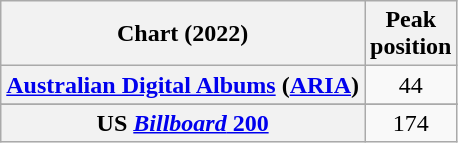<table class="wikitable sortable plainrowheaders" style="text-align:center">
<tr>
<th scope="col">Chart (2022)</th>
<th scope="col">Peak<br>position</th>
</tr>
<tr>
<th scope="row"><a href='#'>Australian Digital Albums</a> (<a href='#'>ARIA</a>)</th>
<td>44</td>
</tr>
<tr>
</tr>
<tr>
</tr>
<tr>
</tr>
<tr>
<th scope="row">US <a href='#'><em>Billboard</em> 200</a></th>
<td>174</td>
</tr>
</table>
